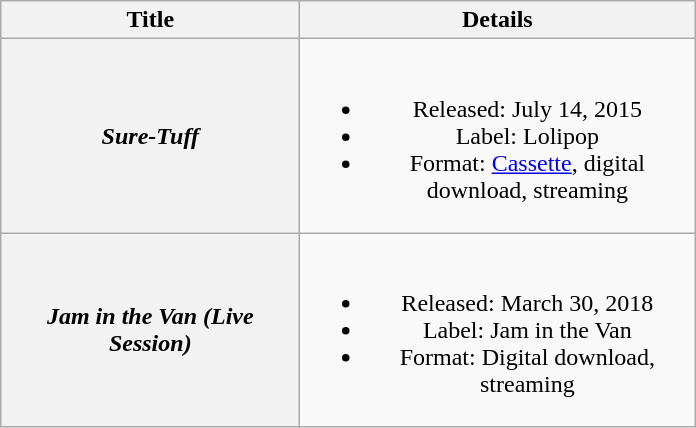<table class="wikitable plainrowheaders" style="text-align:center;" border="1">
<tr>
<th scope="col" style="width:12em;">Title</th>
<th scope="col" style="width:16em;">Details</th>
</tr>
<tr>
<th scope="row"><em>Sure-Tuff</em></th>
<td><br><ul><li>Released: July 14, 2015</li><li>Label: Lolipop</li><li>Format: <a href='#'>Cassette</a>, digital download, streaming</li></ul></td>
</tr>
<tr>
<th scope="row"><em>Jam in the Van (Live Session)</em></th>
<td><br><ul><li>Released: March 30, 2018</li><li>Label: Jam in the Van</li><li>Format: Digital download, streaming</li></ul></td>
</tr>
</table>
